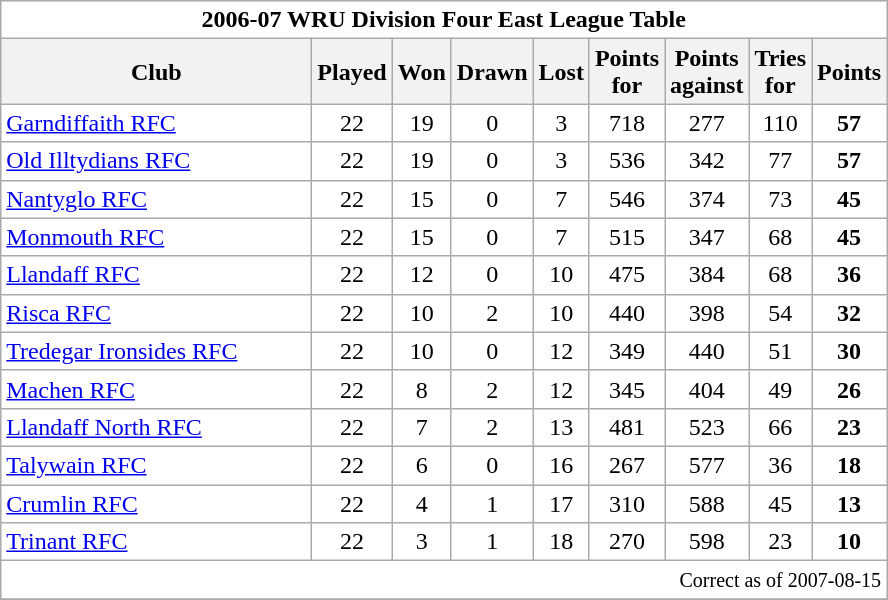<table class="wikitable" style="float:left; margin-right:15px; text-align: center;">
<tr>
<td colspan="10" bgcolor="#FFFFFF" cellpadding="0" cellspacing="0"><strong>2006-07 WRU Division Four East League Table</strong></td>
</tr>
<tr>
<th bgcolor="#efefef" width="200">Club</th>
<th bgcolor="#efefef" width="20">Played</th>
<th bgcolor="#efefef" width="20">Won</th>
<th bgcolor="#efefef" width="20">Drawn</th>
<th bgcolor="#efefef" width="20">Lost</th>
<th bgcolor="#efefef" width="20">Points for</th>
<th bgcolor="#efefef" width="20">Points against</th>
<th bgcolor="#efefef" width="20">Tries for</th>
<th bgcolor="#efefef" width="20">Points</th>
</tr>
<tr bgcolor=#ffffff align=center>
<td align=left><a href='#'>Garndiffaith RFC</a></td>
<td>22</td>
<td>19</td>
<td>0</td>
<td>3</td>
<td>718</td>
<td>277</td>
<td>110</td>
<td><strong>57</strong></td>
</tr>
<tr bgcolor=#ffffff align=center>
<td align=left><a href='#'>Old Illtydians RFC</a></td>
<td>22</td>
<td>19</td>
<td>0</td>
<td>3</td>
<td>536</td>
<td>342</td>
<td>77</td>
<td><strong>57</strong></td>
</tr>
<tr bgcolor=#ffffff align=center>
<td align=left><a href='#'>Nantyglo RFC</a></td>
<td>22</td>
<td>15</td>
<td>0</td>
<td>7</td>
<td>546</td>
<td>374</td>
<td>73</td>
<td><strong>45</strong></td>
</tr>
<tr bgcolor=#ffffff align=center>
<td align=left><a href='#'>Monmouth RFC</a></td>
<td>22</td>
<td>15</td>
<td>0</td>
<td>7</td>
<td>515</td>
<td>347</td>
<td>68</td>
<td><strong>45</strong></td>
</tr>
<tr bgcolor=#ffffff align=center>
<td align=left><a href='#'>Llandaff RFC</a></td>
<td>22</td>
<td>12</td>
<td>0</td>
<td>10</td>
<td>475</td>
<td>384</td>
<td>68</td>
<td><strong>36</strong></td>
</tr>
<tr bgcolor=#ffffff align=center>
<td align=left><a href='#'>Risca RFC</a></td>
<td>22</td>
<td>10</td>
<td>2</td>
<td>10</td>
<td>440</td>
<td>398</td>
<td>54</td>
<td><strong>32</strong></td>
</tr>
<tr bgcolor=#ffffff align=center>
<td align=left><a href='#'>Tredegar Ironsides RFC</a></td>
<td>22</td>
<td>10</td>
<td>0</td>
<td>12</td>
<td>349</td>
<td>440</td>
<td>51</td>
<td><strong>30</strong></td>
</tr>
<tr bgcolor=#ffffff align=center>
<td align=left><a href='#'>Machen RFC</a></td>
<td>22</td>
<td>8</td>
<td>2</td>
<td>12</td>
<td>345</td>
<td>404</td>
<td>49</td>
<td><strong>26</strong></td>
</tr>
<tr bgcolor=#ffffff align=center>
<td align=left><a href='#'>Llandaff North RFC</a></td>
<td>22</td>
<td>7</td>
<td>2</td>
<td>13</td>
<td>481</td>
<td>523</td>
<td>66</td>
<td><strong>23</strong></td>
</tr>
<tr bgcolor=#ffffff align=center>
<td align=left><a href='#'>Talywain RFC</a></td>
<td>22</td>
<td>6</td>
<td>0</td>
<td>16</td>
<td>267</td>
<td>577</td>
<td>36</td>
<td><strong>18</strong></td>
</tr>
<tr bgcolor=#ffffff align=center>
<td align=left><a href='#'>Crumlin RFC</a></td>
<td>22</td>
<td>4</td>
<td>1</td>
<td>17</td>
<td>310</td>
<td>588</td>
<td>45</td>
<td><strong>13</strong></td>
</tr>
<tr bgcolor=#ffffff align=center>
<td align=left><a href='#'>Trinant RFC</a></td>
<td>22</td>
<td>3</td>
<td>1</td>
<td>18</td>
<td>270</td>
<td>598</td>
<td>23</td>
<td><strong>10</strong></td>
</tr>
<tr>
<td colspan="10" align="right" bgcolor="#FFFFFF" cellpadding="0" cellspacing="0"><small>Correct as of 2007-08-15</small></td>
</tr>
<tr>
</tr>
</table>
